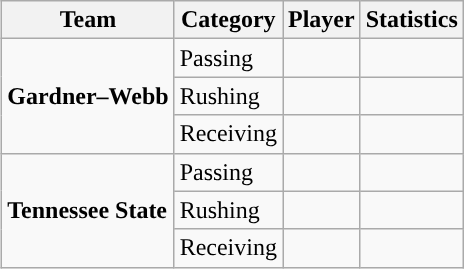<table class="wikitable" style="float: right;">
<tr>
<th>Team</th>
<th>Category</th>
<th>Player</th>
<th>Statistics</th>
</tr>
<tr>
<td rowspan=3><strong>Gardner–Webb</strong></td>
<td>Passing</td>
<td></td>
<td></td>
</tr>
<tr>
<td>Rushing</td>
<td></td>
<td></td>
</tr>
<tr>
<td>Receiving</td>
<td></td>
<td></td>
</tr>
<tr>
<td rowspan=3><strong>Tennessee State</strong></td>
<td>Passing</td>
<td></td>
<td></td>
</tr>
<tr>
<td>Rushing</td>
<td></td>
<td></td>
</tr>
<tr>
<td>Receiving</td>
<td></td>
<td></td>
</tr>
</table>
